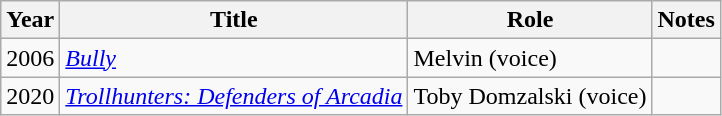<table class="wikitable sortable">
<tr>
<th>Year</th>
<th>Title</th>
<th>Role</th>
<th>Notes</th>
</tr>
<tr>
<td>2006</td>
<td><em><a href='#'>Bully</a></em></td>
<td>Melvin (voice)</td>
<td></td>
</tr>
<tr>
<td>2020</td>
<td><em><a href='#'>Trollhunters: Defenders of Arcadia</a></em></td>
<td>Toby Domzalski (voice)</td>
<td></td>
</tr>
</table>
